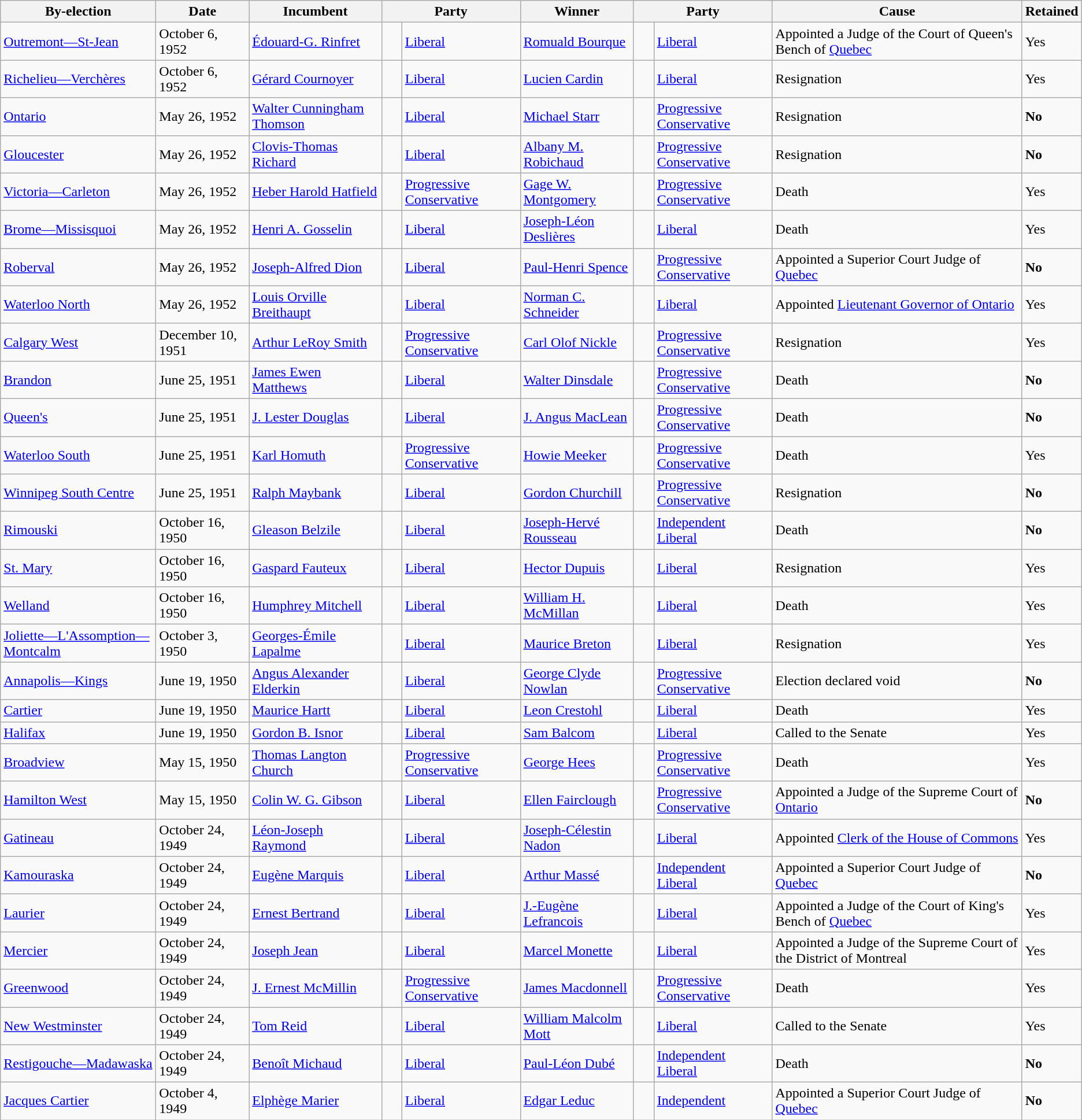<table class="wikitable">
<tr>
<th>By-election</th>
<th>Date</th>
<th>Incumbent</th>
<th colspan=2>Party</th>
<th>Winner</th>
<th colspan=2>Party</th>
<th>Cause</th>
<th>Retained</th>
</tr>
<tr>
<td><a href='#'>Outremont—St-Jean</a></td>
<td>October 6, 1952</td>
<td><a href='#'>Édouard-G. Rinfret</a></td>
<td>    </td>
<td><a href='#'>Liberal</a></td>
<td><a href='#'>Romuald Bourque</a></td>
<td>    </td>
<td><a href='#'>Liberal</a></td>
<td>Appointed a Judge of the Court of Queen's Bench of <a href='#'>Quebec</a></td>
<td>Yes</td>
</tr>
<tr>
<td><a href='#'>Richelieu—Verchères</a></td>
<td>October 6, 1952</td>
<td><a href='#'>Gérard Cournoyer</a></td>
<td>    </td>
<td><a href='#'>Liberal</a></td>
<td><a href='#'>Lucien Cardin</a></td>
<td>    </td>
<td><a href='#'>Liberal</a></td>
<td>Resignation</td>
<td>Yes</td>
</tr>
<tr>
<td><a href='#'>Ontario</a></td>
<td>May 26, 1952</td>
<td><a href='#'>Walter Cunningham Thomson</a></td>
<td>    </td>
<td><a href='#'>Liberal</a></td>
<td><a href='#'>Michael Starr</a></td>
<td>    </td>
<td><a href='#'>Progressive Conservative</a></td>
<td>Resignation</td>
<td><strong>No</strong></td>
</tr>
<tr>
<td><a href='#'>Gloucester</a></td>
<td>May 26, 1952</td>
<td><a href='#'>Clovis-Thomas Richard</a></td>
<td>    </td>
<td><a href='#'>Liberal</a></td>
<td><a href='#'>Albany M. Robichaud</a></td>
<td>    </td>
<td><a href='#'>Progressive Conservative</a></td>
<td>Resignation</td>
<td><strong>No</strong></td>
</tr>
<tr>
<td><a href='#'>Victoria—Carleton</a></td>
<td>May 26, 1952</td>
<td><a href='#'>Heber Harold Hatfield</a></td>
<td>    </td>
<td><a href='#'>Progressive Conservative</a></td>
<td><a href='#'>Gage W. Montgomery</a></td>
<td>    </td>
<td><a href='#'>Progressive Conservative</a></td>
<td>Death</td>
<td>Yes</td>
</tr>
<tr>
<td><a href='#'>Brome—Missisquoi</a></td>
<td>May 26, 1952</td>
<td><a href='#'>Henri A. Gosselin</a></td>
<td>    </td>
<td><a href='#'>Liberal</a></td>
<td><a href='#'>Joseph-Léon Deslières</a></td>
<td>    </td>
<td><a href='#'>Liberal</a></td>
<td>Death</td>
<td>Yes</td>
</tr>
<tr>
<td><a href='#'>Roberval</a></td>
<td>May 26, 1952</td>
<td><a href='#'>Joseph-Alfred Dion</a></td>
<td>    </td>
<td><a href='#'>Liberal</a></td>
<td><a href='#'>Paul-Henri Spence</a></td>
<td>    </td>
<td><a href='#'>Progressive Conservative</a></td>
<td>Appointed a Superior Court Judge of <a href='#'>Quebec</a></td>
<td><strong>No</strong></td>
</tr>
<tr>
<td><a href='#'>Waterloo North</a></td>
<td>May 26, 1952</td>
<td><a href='#'>Louis Orville Breithaupt</a></td>
<td>    </td>
<td><a href='#'>Liberal</a></td>
<td><a href='#'>Norman C. Schneider</a></td>
<td>    </td>
<td><a href='#'>Liberal</a></td>
<td>Appointed <a href='#'>Lieutenant Governor of Ontario</a></td>
<td>Yes</td>
</tr>
<tr>
<td><a href='#'>Calgary West</a></td>
<td>December 10, 1951</td>
<td><a href='#'>Arthur LeRoy Smith</a></td>
<td>    </td>
<td><a href='#'>Progressive Conservative</a></td>
<td><a href='#'>Carl Olof Nickle</a></td>
<td>    </td>
<td><a href='#'>Progressive Conservative</a></td>
<td>Resignation</td>
<td>Yes</td>
</tr>
<tr>
<td><a href='#'>Brandon</a></td>
<td>June 25, 1951</td>
<td><a href='#'>James Ewen Matthews</a></td>
<td>    </td>
<td><a href='#'>Liberal</a></td>
<td><a href='#'>Walter Dinsdale</a></td>
<td>    </td>
<td><a href='#'>Progressive Conservative</a></td>
<td>Death</td>
<td><strong>No</strong></td>
</tr>
<tr>
<td><a href='#'>Queen's</a></td>
<td>June 25, 1951</td>
<td><a href='#'>J. Lester Douglas</a></td>
<td>    </td>
<td><a href='#'>Liberal</a></td>
<td><a href='#'>J. Angus MacLean</a></td>
<td>    </td>
<td><a href='#'>Progressive Conservative</a></td>
<td>Death</td>
<td><strong>No</strong></td>
</tr>
<tr>
<td><a href='#'>Waterloo South</a></td>
<td>June 25, 1951</td>
<td><a href='#'>Karl Homuth</a></td>
<td>    </td>
<td><a href='#'>Progressive Conservative</a></td>
<td><a href='#'>Howie Meeker</a></td>
<td>    </td>
<td><a href='#'>Progressive Conservative</a></td>
<td>Death</td>
<td>Yes</td>
</tr>
<tr>
<td><a href='#'>Winnipeg South Centre</a></td>
<td>June 25, 1951</td>
<td><a href='#'>Ralph Maybank</a></td>
<td>    </td>
<td><a href='#'>Liberal</a></td>
<td><a href='#'>Gordon Churchill</a></td>
<td>    </td>
<td><a href='#'>Progressive Conservative</a></td>
<td>Resignation</td>
<td><strong>No</strong></td>
</tr>
<tr>
<td><a href='#'>Rimouski</a></td>
<td>October 16, 1950</td>
<td><a href='#'>Gleason Belzile</a></td>
<td>    </td>
<td><a href='#'>Liberal</a></td>
<td><a href='#'>Joseph-Hervé Rousseau</a></td>
<td>    </td>
<td><a href='#'>Independent Liberal</a></td>
<td>Death</td>
<td><strong>No</strong></td>
</tr>
<tr>
<td><a href='#'>St. Mary</a></td>
<td>October 16, 1950</td>
<td><a href='#'>Gaspard Fauteux</a></td>
<td>    </td>
<td><a href='#'>Liberal</a></td>
<td><a href='#'>Hector Dupuis</a></td>
<td>    </td>
<td><a href='#'>Liberal</a></td>
<td>Resignation</td>
<td>Yes</td>
</tr>
<tr>
<td><a href='#'>Welland</a></td>
<td>October 16, 1950</td>
<td><a href='#'>Humphrey Mitchell</a></td>
<td>    </td>
<td><a href='#'>Liberal</a></td>
<td><a href='#'>William H. McMillan</a></td>
<td>    </td>
<td><a href='#'>Liberal</a></td>
<td>Death</td>
<td>Yes</td>
</tr>
<tr>
<td><a href='#'>Joliette—L'Assomption—Montcalm</a></td>
<td>October 3, 1950</td>
<td><a href='#'>Georges-Émile Lapalme</a></td>
<td>    </td>
<td><a href='#'>Liberal</a></td>
<td><a href='#'>Maurice Breton</a></td>
<td>    </td>
<td><a href='#'>Liberal</a></td>
<td>Resignation</td>
<td>Yes</td>
</tr>
<tr>
<td><a href='#'>Annapolis—Kings</a></td>
<td>June 19, 1950</td>
<td><a href='#'>Angus Alexander Elderkin</a></td>
<td>    </td>
<td><a href='#'>Liberal</a></td>
<td><a href='#'>George Clyde Nowlan</a></td>
<td>    </td>
<td><a href='#'>Progressive Conservative</a></td>
<td>Election declared void</td>
<td><strong>No</strong></td>
</tr>
<tr>
<td><a href='#'>Cartier</a></td>
<td>June 19, 1950</td>
<td><a href='#'>Maurice Hartt</a></td>
<td>    </td>
<td><a href='#'>Liberal</a></td>
<td><a href='#'>Leon Crestohl</a></td>
<td>    </td>
<td><a href='#'>Liberal</a></td>
<td>Death</td>
<td>Yes</td>
</tr>
<tr>
<td><a href='#'>Halifax</a></td>
<td>June 19, 1950</td>
<td><a href='#'>Gordon B. Isnor</a></td>
<td>    </td>
<td><a href='#'>Liberal</a></td>
<td><a href='#'>Sam Balcom</a></td>
<td>    </td>
<td><a href='#'>Liberal</a></td>
<td>Called to the Senate</td>
<td>Yes</td>
</tr>
<tr>
<td><a href='#'>Broadview</a></td>
<td>May 15, 1950</td>
<td><a href='#'>Thomas Langton Church</a></td>
<td>    </td>
<td><a href='#'>Progressive Conservative</a></td>
<td><a href='#'>George Hees</a></td>
<td>    </td>
<td><a href='#'>Progressive Conservative</a></td>
<td>Death</td>
<td>Yes</td>
</tr>
<tr>
<td><a href='#'>Hamilton West</a></td>
<td>May 15, 1950</td>
<td><a href='#'>Colin W. G. Gibson</a></td>
<td>    </td>
<td><a href='#'>Liberal</a></td>
<td><a href='#'>Ellen Fairclough</a></td>
<td>    </td>
<td><a href='#'>Progressive Conservative</a></td>
<td>Appointed a Judge of the Supreme Court of <a href='#'>Ontario</a></td>
<td><strong>No</strong></td>
</tr>
<tr>
<td><a href='#'>Gatineau</a></td>
<td>October 24, 1949</td>
<td><a href='#'>Léon-Joseph Raymond</a></td>
<td>    </td>
<td><a href='#'>Liberal</a></td>
<td><a href='#'>Joseph-Célestin Nadon</a></td>
<td>    </td>
<td><a href='#'>Liberal</a></td>
<td>Appointed <a href='#'>Clerk of the House of Commons</a></td>
<td>Yes</td>
</tr>
<tr>
<td><a href='#'>Kamouraska</a></td>
<td>October 24, 1949</td>
<td><a href='#'>Eugène Marquis</a></td>
<td>    </td>
<td><a href='#'>Liberal</a></td>
<td><a href='#'>Arthur Massé</a></td>
<td>    </td>
<td><a href='#'>Independent Liberal</a></td>
<td>Appointed a Superior Court Judge of <a href='#'>Quebec</a></td>
<td><strong>No</strong></td>
</tr>
<tr>
<td><a href='#'>Laurier</a></td>
<td>October 24, 1949</td>
<td><a href='#'>Ernest Bertrand</a></td>
<td>    </td>
<td><a href='#'>Liberal</a></td>
<td><a href='#'>J.-Eugène Lefrancois</a></td>
<td>    </td>
<td><a href='#'>Liberal</a></td>
<td>Appointed a Judge of the Court of King's Bench of <a href='#'>Quebec</a></td>
<td>Yes</td>
</tr>
<tr>
<td><a href='#'>Mercier</a></td>
<td>October 24, 1949</td>
<td><a href='#'>Joseph Jean</a></td>
<td>    </td>
<td><a href='#'>Liberal</a></td>
<td><a href='#'>Marcel Monette</a></td>
<td>    </td>
<td><a href='#'>Liberal</a></td>
<td>Appointed a Judge of the Supreme Court of the District of Montreal</td>
<td>Yes</td>
</tr>
<tr>
<td><a href='#'>Greenwood</a></td>
<td>October 24, 1949</td>
<td><a href='#'>J. Ernest McMillin</a></td>
<td>    </td>
<td><a href='#'>Progressive Conservative</a></td>
<td><a href='#'>James Macdonnell</a></td>
<td>    </td>
<td><a href='#'>Progressive Conservative</a></td>
<td>Death</td>
<td>Yes</td>
</tr>
<tr>
<td><a href='#'>New Westminster</a></td>
<td>October 24, 1949</td>
<td><a href='#'>Tom Reid</a></td>
<td>    </td>
<td><a href='#'>Liberal</a></td>
<td><a href='#'>William Malcolm Mott</a></td>
<td>    </td>
<td><a href='#'>Liberal</a></td>
<td>Called to the Senate</td>
<td>Yes</td>
</tr>
<tr>
<td><a href='#'>Restigouche—Madawaska</a></td>
<td>October 24, 1949</td>
<td><a href='#'>Benoît Michaud</a></td>
<td>    </td>
<td><a href='#'>Liberal</a></td>
<td><a href='#'>Paul-Léon Dubé</a></td>
<td>    </td>
<td><a href='#'>Independent Liberal</a></td>
<td>Death</td>
<td><strong>No</strong></td>
</tr>
<tr>
<td><a href='#'>Jacques Cartier</a></td>
<td>October 4, 1949</td>
<td><a href='#'>Elphège Marier</a></td>
<td>    </td>
<td><a href='#'>Liberal</a></td>
<td><a href='#'>Edgar Leduc</a></td>
<td>    </td>
<td><a href='#'>Independent</a></td>
<td>Appointed a Superior Court Judge of <a href='#'>Quebec</a></td>
<td><strong>No</strong></td>
</tr>
</table>
